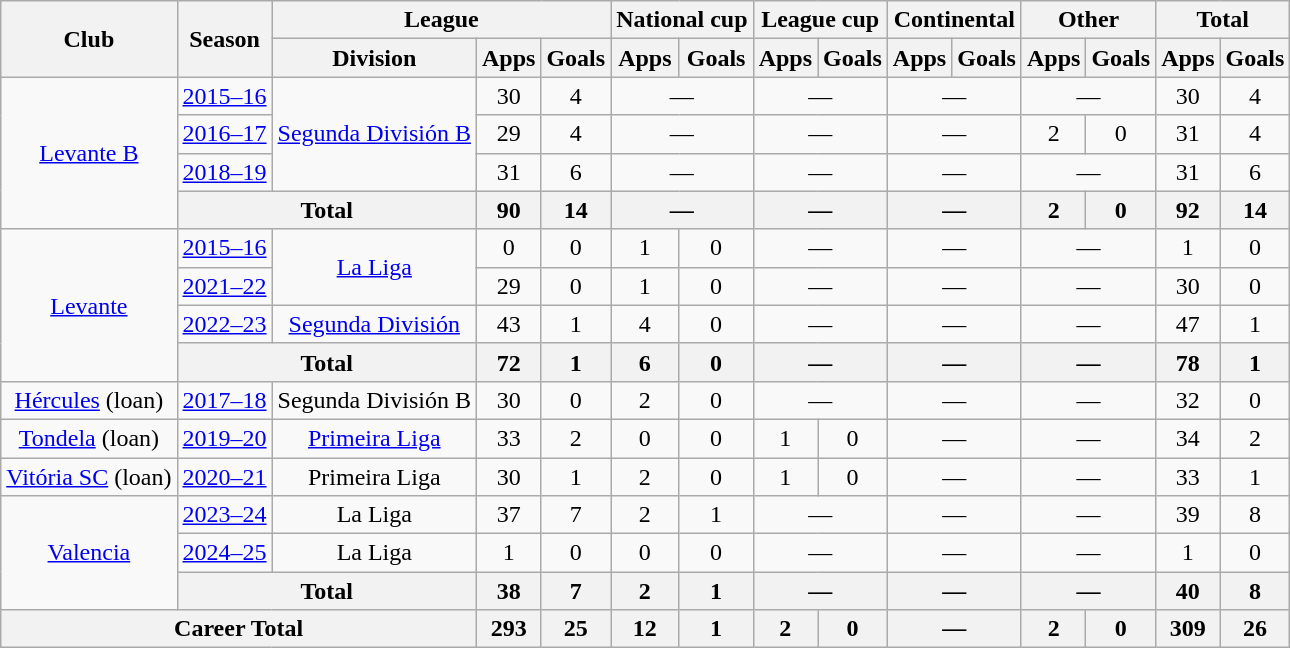<table class="wikitable" style="text-align: center">
<tr>
<th rowspan="2">Club</th>
<th rowspan="2">Season</th>
<th colspan="3">League</th>
<th colspan="2">National cup</th>
<th colspan="2">League cup</th>
<th colspan="2">Continental</th>
<th colspan="2">Other</th>
<th colspan="2">Total</th>
</tr>
<tr>
<th>Division</th>
<th>Apps</th>
<th>Goals</th>
<th>Apps</th>
<th>Goals</th>
<th>Apps</th>
<th>Goals</th>
<th>Apps</th>
<th>Goals</th>
<th>Apps</th>
<th>Goals</th>
<th>Apps</th>
<th>Goals</th>
</tr>
<tr>
<td rowspan="4"><a href='#'>Levante B</a></td>
<td><a href='#'>2015–16</a></td>
<td rowspan="3"><a href='#'>Segunda División B</a></td>
<td>30</td>
<td>4</td>
<td colspan="2">—</td>
<td colspan="2">—</td>
<td colspan="2">—</td>
<td colspan="2">—</td>
<td>30</td>
<td>4</td>
</tr>
<tr>
<td><a href='#'>2016–17</a></td>
<td>29</td>
<td>4</td>
<td colspan="2">—</td>
<td colspan="2">—</td>
<td colspan="2">—</td>
<td>2</td>
<td>0</td>
<td>31</td>
<td>4</td>
</tr>
<tr>
<td><a href='#'>2018–19</a></td>
<td>31</td>
<td>6</td>
<td colspan="2">—</td>
<td colspan="2">—</td>
<td colspan="2">—</td>
<td colspan="2">—</td>
<td>31</td>
<td>6</td>
</tr>
<tr>
<th colspan="2">Total</th>
<th>90</th>
<th>14</th>
<th colspan="2">—</th>
<th colspan="2">—</th>
<th colspan="2">—</th>
<th>2</th>
<th>0</th>
<th>92</th>
<th>14</th>
</tr>
<tr>
<td rowspan="4"><a href='#'>Levante</a></td>
<td><a href='#'>2015–16</a></td>
<td rowspan="2"><a href='#'>La Liga</a></td>
<td>0</td>
<td>0</td>
<td>1</td>
<td>0</td>
<td colspan="2">—</td>
<td colspan="2">—</td>
<td colspan="2">—</td>
<td>1</td>
<td>0</td>
</tr>
<tr>
<td><a href='#'>2021–22</a></td>
<td>29</td>
<td>0</td>
<td>1</td>
<td>0</td>
<td colspan="2">—</td>
<td colspan="2">—</td>
<td colspan="2">—</td>
<td>30</td>
<td>0</td>
</tr>
<tr>
<td><a href='#'>2022–23</a></td>
<td><a href='#'>Segunda División</a></td>
<td>43</td>
<td>1</td>
<td>4</td>
<td>0</td>
<td colspan="2">—</td>
<td colspan="2">—</td>
<td colspan="2">—</td>
<td>47</td>
<td>1</td>
</tr>
<tr>
<th colspan="2">Total</th>
<th>72</th>
<th>1</th>
<th>6</th>
<th>0</th>
<th colspan="2">—</th>
<th colspan="2">—</th>
<th colspan="2">—</th>
<th>78</th>
<th>1</th>
</tr>
<tr>
<td><a href='#'>Hércules</a> (loan)</td>
<td><a href='#'>2017–18</a></td>
<td>Segunda División B</td>
<td>30</td>
<td>0</td>
<td>2</td>
<td>0</td>
<td colspan="2">—</td>
<td colspan="2">—</td>
<td colspan="2">—</td>
<td>32</td>
<td>0</td>
</tr>
<tr>
<td><a href='#'>Tondela</a> (loan)</td>
<td><a href='#'>2019–20</a></td>
<td><a href='#'>Primeira Liga</a></td>
<td>33</td>
<td>2</td>
<td>0</td>
<td>0</td>
<td>1</td>
<td>0</td>
<td colspan="2">—</td>
<td colspan="2">—</td>
<td>34</td>
<td>2</td>
</tr>
<tr>
<td><a href='#'>Vitória SC</a> (loan)</td>
<td><a href='#'>2020–21</a></td>
<td>Primeira Liga</td>
<td>30</td>
<td>1</td>
<td>2</td>
<td>0</td>
<td>1</td>
<td>0</td>
<td colspan="2">—</td>
<td colspan="2">—</td>
<td>33</td>
<td>1</td>
</tr>
<tr>
<td rowspan="3"><a href='#'>Valencia</a></td>
<td><a href='#'>2023–24</a></td>
<td>La Liga</td>
<td>37</td>
<td>7</td>
<td>2</td>
<td>1</td>
<td colspan="2">—</td>
<td colspan="2">—</td>
<td colspan="2">—</td>
<td>39</td>
<td>8</td>
</tr>
<tr>
<td><a href='#'>2024–25</a></td>
<td>La Liga</td>
<td>1</td>
<td>0</td>
<td>0</td>
<td>0</td>
<td colspan="2">—</td>
<td colspan="2">—</td>
<td colspan="2">—</td>
<td>1</td>
<td>0</td>
</tr>
<tr>
<th colspan="2">Total</th>
<th>38</th>
<th>7</th>
<th>2</th>
<th>1</th>
<th colspan="2">—</th>
<th colspan="2">—</th>
<th colspan="2">—</th>
<th>40</th>
<th>8</th>
</tr>
<tr>
<th colspan="3">Career Total</th>
<th>293</th>
<th>25</th>
<th>12</th>
<th>1</th>
<th>2</th>
<th>0</th>
<th colspan="2">—</th>
<th>2</th>
<th>0</th>
<th>309</th>
<th>26</th>
</tr>
</table>
